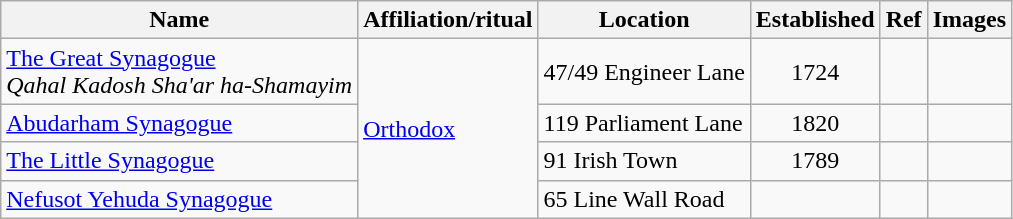<table class="wikitable sortable">
<tr>
<th>Name</th>
<th>Affiliation/ritual</th>
<th>Location</th>
<th>Established</th>
<th>Ref</th>
<th>Images</th>
</tr>
<tr>
<td><a href='#'>The Great Synagogue</a><br><em>Qahal Kadosh Sha'ar ha-Shamayim</em></td>
<td rowspan=4><a href='#'>Orthodox</a></td>
<td>47/49 Engineer Lane</td>
<td align=center>1724</td>
<td></td>
<td></td>
</tr>
<tr>
<td><a href='#'>Abudarham Synagogue</a></td>
<td>119 Parliament Lane</td>
<td align=center>1820</td>
<td></td>
<td></td>
</tr>
<tr>
<td><a href='#'>The Little Synagogue</a></td>
<td>91 Irish Town</td>
<td align=center>1789</td>
<td></td>
<td></td>
</tr>
<tr>
<td><a href='#'>Nefusot Yehuda Synagogue</a></td>
<td>65 Line Wall Road</td>
<td align=center></td>
<td></td>
<td></td>
</tr>
</table>
